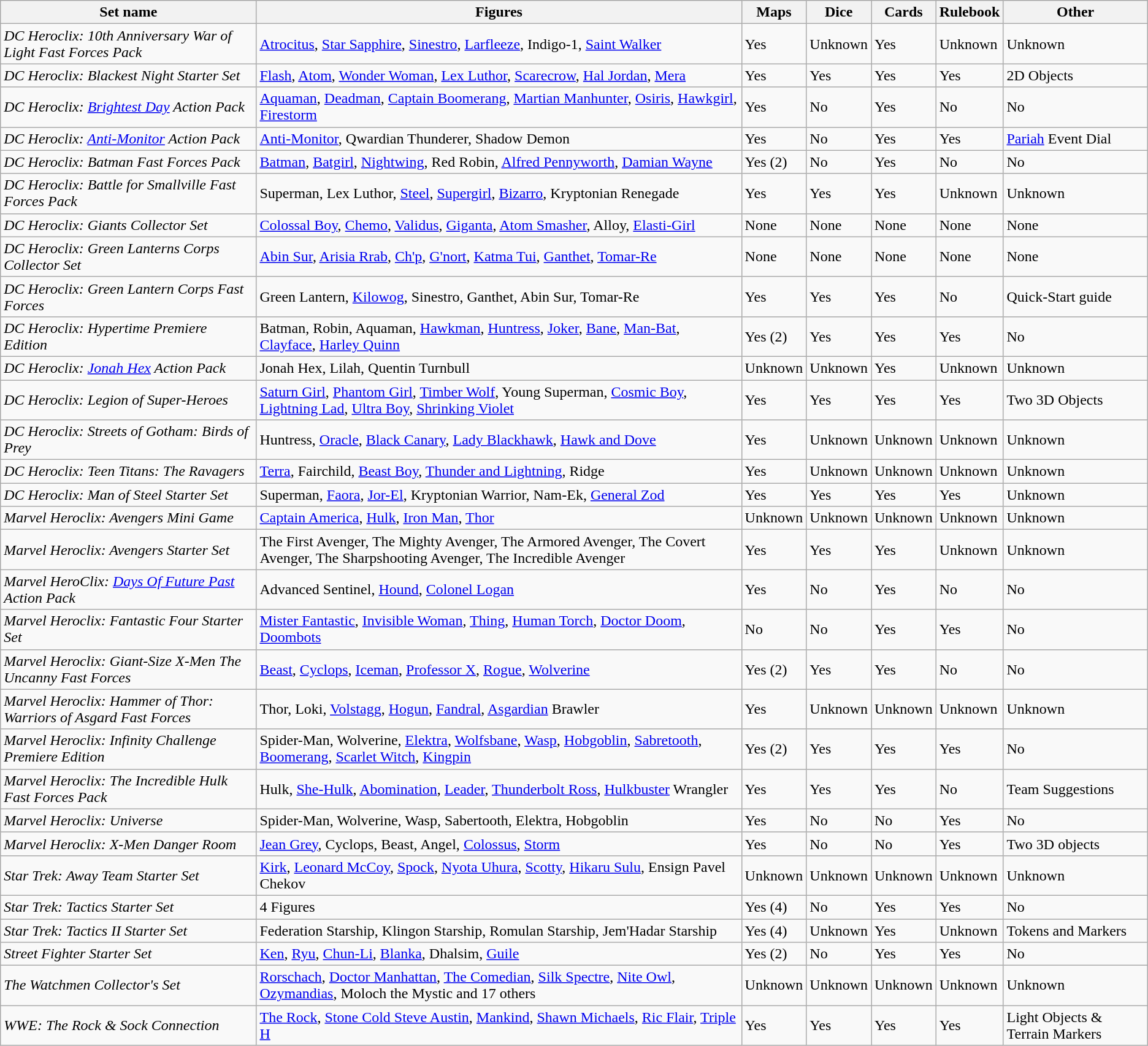<table class="wikitable sortable" style="text-align:left;">
<tr>
<th>Set name</th>
<th>Figures</th>
<th>Maps</th>
<th>Dice</th>
<th>Cards</th>
<th>Rulebook</th>
<th>Other</th>
</tr>
<tr>
<td><em>DC Heroclix: 10th Anniversary War of Light Fast Forces Pack</em></td>
<td><a href='#'>Atrocitus</a>, <a href='#'>Star Sapphire</a>, <a href='#'>Sinestro</a>, <a href='#'>Larfleeze</a>, Indigo-1, <a href='#'>Saint Walker</a></td>
<td>Yes</td>
<td>Unknown</td>
<td>Yes</td>
<td>Unknown</td>
<td>Unknown</td>
</tr>
<tr>
<td><em>DC Heroclix: Blackest Night Starter Set</em></td>
<td><a href='#'>Flash</a>, <a href='#'>Atom</a>, <a href='#'>Wonder Woman</a>, <a href='#'>Lex Luthor</a>, <a href='#'>Scarecrow</a>, <a href='#'>Hal Jordan</a>, <a href='#'>Mera</a></td>
<td>Yes</td>
<td>Yes</td>
<td>Yes</td>
<td>Yes</td>
<td>2D Objects</td>
</tr>
<tr>
<td><em>DC Heroclix: <a href='#'>Brightest Day</a> Action Pack</em></td>
<td><a href='#'>Aquaman</a>, <a href='#'>Deadman</a>, <a href='#'>Captain Boomerang</a>, <a href='#'>Martian Manhunter</a>, <a href='#'>Osiris</a>, <a href='#'>Hawkgirl</a>, <a href='#'>Firestorm</a></td>
<td>Yes</td>
<td>No</td>
<td>Yes</td>
<td>No</td>
<td>No</td>
</tr>
<tr>
<td><em>DC Heroclix: <a href='#'>Anti-Monitor</a> Action Pack</em></td>
<td><a href='#'>Anti-Monitor</a>, Qwardian Thunderer, Shadow Demon</td>
<td>Yes</td>
<td>No</td>
<td>Yes</td>
<td>Yes</td>
<td><a href='#'>Pariah</a> Event Dial</td>
</tr>
<tr>
<td><em>DC Heroclix: Batman Fast Forces Pack</em></td>
<td><a href='#'>Batman</a>, <a href='#'>Batgirl</a>, <a href='#'>Nightwing</a>, Red Robin, <a href='#'>Alfred Pennyworth</a>, <a href='#'>Damian Wayne</a></td>
<td>Yes (2)</td>
<td>No</td>
<td>Yes</td>
<td>No</td>
<td>No</td>
</tr>
<tr>
<td><em>DC Heroclix: Battle for Smallville Fast Forces Pack</em></td>
<td>Superman, Lex Luthor, <a href='#'>Steel</a>, <a href='#'>Supergirl</a>, <a href='#'>Bizarro</a>, Kryptonian Renegade</td>
<td>Yes</td>
<td>Yes</td>
<td>Yes</td>
<td>Unknown</td>
<td>Unknown</td>
</tr>
<tr>
<td><em>DC Heroclix: Giants Collector Set</em></td>
<td><a href='#'>Colossal Boy</a>, <a href='#'>Chemo</a>, <a href='#'>Validus</a>, <a href='#'>Giganta</a>, <a href='#'>Atom Smasher</a>, Alloy, <a href='#'>Elasti-Girl</a></td>
<td>None</td>
<td>None</td>
<td>None</td>
<td>None</td>
<td>None</td>
</tr>
<tr>
<td><em>DC Heroclix: Green Lanterns Corps Collector Set</em></td>
<td><a href='#'>Abin Sur</a>, <a href='#'>Arisia Rrab</a>, <a href='#'>Ch'p</a>, <a href='#'>G'nort</a>, <a href='#'>Katma Tui</a>, <a href='#'>Ganthet</a>, <a href='#'>Tomar-Re</a></td>
<td>None</td>
<td>None</td>
<td>None</td>
<td>None</td>
<td>None</td>
</tr>
<tr>
<td><em>DC Heroclix: Green Lantern Corps Fast Forces</em></td>
<td>Green Lantern, <a href='#'>Kilowog</a>, Sinestro, Ganthet, Abin Sur, Tomar-Re</td>
<td>Yes</td>
<td>Yes</td>
<td>Yes</td>
<td>No</td>
<td>Quick-Start guide</td>
</tr>
<tr>
<td><em>DC Heroclix: Hypertime Premiere Edition</em></td>
<td>Batman, Robin, Aquaman, <a href='#'>Hawkman</a>, <a href='#'>Huntress</a>, <a href='#'>Joker</a>, <a href='#'>Bane</a>, <a href='#'>Man-Bat</a>, <a href='#'>Clayface</a>, <a href='#'>Harley Quinn</a></td>
<td>Yes (2)</td>
<td>Yes</td>
<td>Yes</td>
<td>Yes</td>
<td>No</td>
</tr>
<tr>
<td><em>DC Heroclix: <a href='#'>Jonah Hex</a> Action Pack</em></td>
<td>Jonah Hex, Lilah, Quentin Turnbull</td>
<td>Unknown</td>
<td>Unknown</td>
<td>Yes</td>
<td>Unknown</td>
<td>Unknown</td>
</tr>
<tr>
<td><em>DC Heroclix: Legion of Super-Heroes</em></td>
<td><a href='#'>Saturn Girl</a>, <a href='#'>Phantom Girl</a>, <a href='#'>Timber Wolf</a>, Young Superman, <a href='#'>Cosmic Boy</a>, <a href='#'>Lightning Lad</a>, <a href='#'>Ultra Boy</a>, <a href='#'>Shrinking Violet</a></td>
<td>Yes</td>
<td>Yes</td>
<td>Yes</td>
<td>Yes</td>
<td>Two 3D Objects</td>
</tr>
<tr>
<td><em>DC Heroclix: Streets of Gotham: Birds of Prey</em></td>
<td>Huntress, <a href='#'>Oracle</a>, <a href='#'>Black Canary</a>, <a href='#'>Lady Blackhawk</a>, <a href='#'>Hawk and Dove</a></td>
<td>Yes</td>
<td>Unknown</td>
<td>Unknown</td>
<td>Unknown</td>
<td>Unknown</td>
</tr>
<tr>
<td><em>DC Heroclix: Teen Titans: The Ravagers</em></td>
<td><a href='#'>Terra</a>, Fairchild, <a href='#'>Beast Boy</a>, <a href='#'>Thunder and Lightning</a>, Ridge</td>
<td>Yes</td>
<td>Unknown</td>
<td>Unknown</td>
<td>Unknown</td>
<td>Unknown</td>
</tr>
<tr>
<td><em>DC Heroclix: Man of Steel Starter Set</em></td>
<td>Superman, <a href='#'>Faora</a>, <a href='#'>Jor-El</a>, Kryptonian Warrior, Nam-Ek, <a href='#'>General Zod</a></td>
<td>Yes</td>
<td>Yes</td>
<td>Yes</td>
<td>Yes</td>
<td>Unknown</td>
</tr>
<tr>
<td><em>Marvel Heroclix: Avengers Mini Game</em></td>
<td><a href='#'>Captain America</a>, <a href='#'>Hulk</a>, <a href='#'>Iron Man</a>, <a href='#'>Thor</a></td>
<td>Unknown</td>
<td>Unknown</td>
<td>Unknown</td>
<td>Unknown</td>
<td>Unknown</td>
</tr>
<tr>
<td><em>Marvel Heroclix: Avengers Starter Set</em></td>
<td>The First Avenger, The Mighty Avenger, The Armored Avenger, The Covert Avenger, The Sharpshooting Avenger, The Incredible Avenger</td>
<td>Yes</td>
<td>Yes</td>
<td>Yes</td>
<td>Unknown</td>
<td>Unknown</td>
</tr>
<tr>
<td><em>Marvel HeroClix: <a href='#'>Days Of Future Past</a> Action Pack</em></td>
<td>Advanced Sentinel, <a href='#'>Hound</a>, <a href='#'>Colonel Logan</a></td>
<td>Yes</td>
<td>No</td>
<td>Yes</td>
<td>No</td>
<td>No</td>
</tr>
<tr>
<td><em>Marvel Heroclix: Fantastic Four Starter Set</em></td>
<td><a href='#'>Mister Fantastic</a>, <a href='#'>Invisible Woman</a>, <a href='#'>Thing</a>, <a href='#'>Human Torch</a>, <a href='#'>Doctor Doom</a>, <a href='#'>Doombots</a></td>
<td>No</td>
<td>No</td>
<td>Yes</td>
<td>Yes</td>
<td>No</td>
</tr>
<tr>
<td><em>Marvel Heroclix: Giant-Size X-Men The Uncanny Fast Forces</em></td>
<td><a href='#'>Beast</a>, <a href='#'>Cyclops</a>, <a href='#'>Iceman</a>, <a href='#'>Professor X</a>, <a href='#'>Rogue</a>, <a href='#'>Wolverine</a></td>
<td>Yes (2)</td>
<td>Yes</td>
<td>Yes</td>
<td>No</td>
<td>No</td>
</tr>
<tr>
<td><em>Marvel Heroclix: Hammer of Thor: Warriors of Asgard Fast Forces</em></td>
<td>Thor, Loki, <a href='#'>Volstagg</a>, <a href='#'>Hogun</a>, <a href='#'>Fandral</a>, <a href='#'>Asgardian</a> Brawler</td>
<td>Yes</td>
<td>Unknown</td>
<td>Unknown</td>
<td>Unknown</td>
<td>Unknown</td>
</tr>
<tr>
<td><em>Marvel Heroclix: Infinity Challenge Premiere Edition</em></td>
<td>Spider-Man, Wolverine, <a href='#'>Elektra</a>, <a href='#'>Wolfsbane</a>, <a href='#'>Wasp</a>, <a href='#'>Hobgoblin</a>, <a href='#'>Sabretooth</a>, <a href='#'>Boomerang</a>, <a href='#'>Scarlet Witch</a>, <a href='#'>Kingpin</a></td>
<td>Yes (2)</td>
<td>Yes</td>
<td>Yes</td>
<td>Yes</td>
<td>No</td>
</tr>
<tr>
<td><em>Marvel Heroclix: The Incredible Hulk Fast Forces Pack</em></td>
<td>Hulk, <a href='#'>She-Hulk</a>, <a href='#'>Abomination</a>, <a href='#'>Leader</a>, <a href='#'>Thunderbolt Ross</a>, <a href='#'>Hulkbuster</a> Wrangler</td>
<td>Yes</td>
<td>Yes</td>
<td>Yes</td>
<td>No</td>
<td>Team Suggestions</td>
</tr>
<tr>
<td><em>Marvel Heroclix: Universe</em></td>
<td>Spider-Man, Wolverine, Wasp, Sabertooth, Elektra, Hobgoblin</td>
<td>Yes</td>
<td>No</td>
<td>No</td>
<td>Yes</td>
<td>No</td>
</tr>
<tr>
<td><em>Marvel Heroclix: X-Men Danger Room</em></td>
<td><a href='#'>Jean Grey</a>, Cyclops, Beast, Angel, <a href='#'>Colossus</a>, <a href='#'>Storm</a></td>
<td>Yes</td>
<td>No</td>
<td>No</td>
<td>Yes</td>
<td>Two 3D objects</td>
</tr>
<tr>
<td><em>Star Trek: Away Team Starter Set</em></td>
<td><a href='#'>Kirk</a>, <a href='#'>Leonard McCoy</a>, <a href='#'>Spock</a>, <a href='#'>Nyota Uhura</a>, <a href='#'>Scotty</a>, <a href='#'>Hikaru Sulu</a>, Ensign Pavel Chekov</td>
<td>Unknown</td>
<td>Unknown</td>
<td>Unknown</td>
<td>Unknown</td>
<td>Unknown</td>
</tr>
<tr>
<td><em>Star Trek: Tactics Starter Set</em></td>
<td>4 Figures</td>
<td>Yes (4)</td>
<td>No</td>
<td>Yes</td>
<td>Yes</td>
<td>No</td>
</tr>
<tr>
<td><em>Star Trek: Tactics II Starter Set</em></td>
<td>Federation Starship, Klingon Starship, Romulan Starship, Jem'Hadar Starship</td>
<td>Yes (4)</td>
<td>Unknown</td>
<td>Yes</td>
<td>Unknown</td>
<td>Tokens and Markers</td>
</tr>
<tr>
<td><em>Street Fighter Starter Set</em></td>
<td><a href='#'>Ken</a>, <a href='#'>Ryu</a>, <a href='#'>Chun-Li</a>, <a href='#'>Blanka</a>, Dhalsim, <a href='#'>Guile</a></td>
<td>Yes (2)</td>
<td>No</td>
<td>Yes</td>
<td>Yes</td>
<td>No</td>
</tr>
<tr>
<td><em>The Watchmen Collector's Set</em></td>
<td><a href='#'>Rorschach</a>, <a href='#'>Doctor Manhattan</a>, <a href='#'>The Comedian</a>, <a href='#'>Silk Spectre</a>, <a href='#'>Nite Owl</a>, <a href='#'>Ozymandias</a>, Moloch the Mystic and 17 others</td>
<td>Unknown</td>
<td>Unknown</td>
<td>Unknown</td>
<td>Unknown</td>
<td>Unknown</td>
</tr>
<tr>
<td><em>WWE: The Rock & Sock Connection</em></td>
<td><a href='#'>The Rock</a>, <a href='#'>Stone Cold Steve Austin</a>, <a href='#'>Mankind</a>, <a href='#'>Shawn Michaels</a>, <a href='#'>Ric Flair</a>, <a href='#'>Triple H</a></td>
<td>Yes</td>
<td>Yes</td>
<td>Yes</td>
<td>Yes</td>
<td>Light Objects & Terrain Markers</td>
</tr>
</table>
